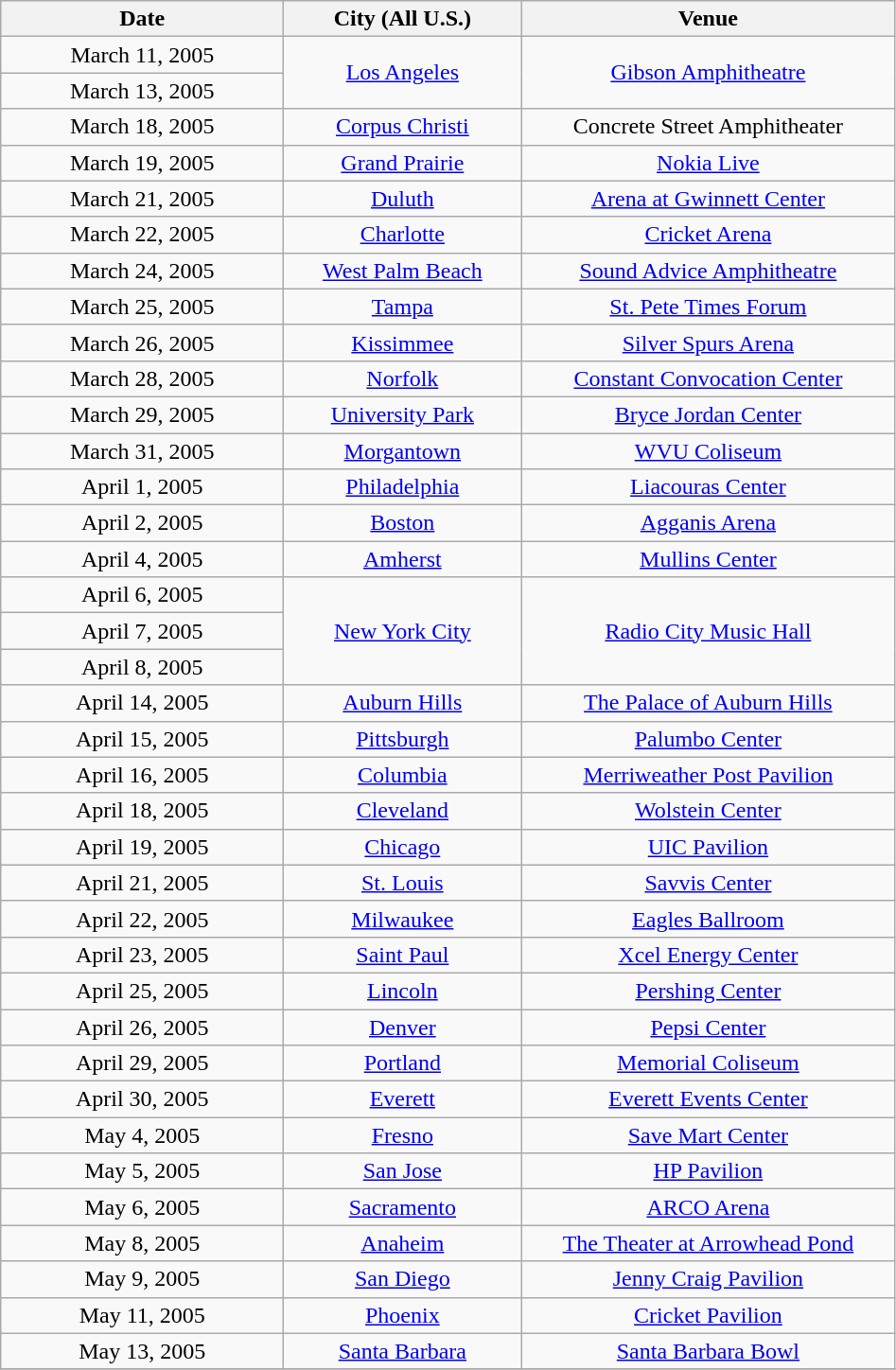<table class="wikitable" style="text-align:center;">
<tr>
<th scope="col" style="width:12em;">Date</th>
<th scope="col" style="width:10em;">City (All U.S.)</th>
<th scope="col" style="width:16em;">Venue</th>
</tr>
<tr>
<td>March 11, 2005</td>
<td rowspan="2"><a href='#'>Los Angeles</a></td>
<td rowspan="2"><a href='#'>Gibson Amphitheatre</a></td>
</tr>
<tr>
<td>March 13, 2005</td>
</tr>
<tr>
<td>March 18, 2005</td>
<td><a href='#'>Corpus Christi</a></td>
<td>Concrete Street Amphitheater</td>
</tr>
<tr>
<td>March 19, 2005</td>
<td><a href='#'>Grand Prairie</a></td>
<td><a href='#'>Nokia Live</a></td>
</tr>
<tr>
<td>March 21, 2005</td>
<td><a href='#'>Duluth</a></td>
<td><a href='#'>Arena at Gwinnett Center</a></td>
</tr>
<tr>
<td>March 22, 2005</td>
<td><a href='#'>Charlotte</a></td>
<td><a href='#'>Cricket Arena</a></td>
</tr>
<tr>
<td>March 24, 2005</td>
<td><a href='#'>West Palm Beach</a></td>
<td><a href='#'>Sound Advice Amphitheatre</a></td>
</tr>
<tr>
<td>March 25, 2005</td>
<td><a href='#'>Tampa</a></td>
<td><a href='#'>St. Pete Times Forum</a></td>
</tr>
<tr>
<td>March 26, 2005</td>
<td><a href='#'>Kissimmee</a></td>
<td><a href='#'>Silver Spurs Arena</a></td>
</tr>
<tr>
<td>March 28, 2005</td>
<td><a href='#'>Norfolk</a></td>
<td><a href='#'>Constant Convocation Center</a></td>
</tr>
<tr>
<td>March 29, 2005</td>
<td><a href='#'>University Park</a></td>
<td><a href='#'>Bryce Jordan Center</a></td>
</tr>
<tr>
<td>March 31, 2005</td>
<td><a href='#'>Morgantown</a></td>
<td><a href='#'>WVU Coliseum</a></td>
</tr>
<tr>
<td>April 1, 2005</td>
<td><a href='#'>Philadelphia</a></td>
<td><a href='#'>Liacouras Center</a></td>
</tr>
<tr>
<td>April 2, 2005</td>
<td><a href='#'>Boston</a></td>
<td><a href='#'>Agganis Arena</a></td>
</tr>
<tr>
<td>April 4, 2005</td>
<td><a href='#'>Amherst</a></td>
<td><a href='#'>Mullins Center</a></td>
</tr>
<tr>
<td>April 6, 2005</td>
<td rowspan="3"><a href='#'>New York City</a></td>
<td rowspan="3"><a href='#'>Radio City Music Hall</a></td>
</tr>
<tr>
<td>April 7, 2005</td>
</tr>
<tr>
<td>April 8, 2005</td>
</tr>
<tr>
<td>April 14, 2005</td>
<td><a href='#'>Auburn Hills</a></td>
<td><a href='#'>The Palace of Auburn Hills</a></td>
</tr>
<tr>
<td>April 15, 2005</td>
<td><a href='#'>Pittsburgh</a></td>
<td><a href='#'>Palumbo Center</a></td>
</tr>
<tr>
<td>April 16, 2005</td>
<td><a href='#'>Columbia</a></td>
<td><a href='#'>Merriweather Post Pavilion</a></td>
</tr>
<tr>
<td>April 18, 2005</td>
<td><a href='#'>Cleveland</a></td>
<td><a href='#'>Wolstein Center</a></td>
</tr>
<tr>
<td>April 19, 2005</td>
<td><a href='#'>Chicago</a></td>
<td><a href='#'>UIC Pavilion</a></td>
</tr>
<tr>
<td>April 21, 2005</td>
<td><a href='#'>St. Louis</a></td>
<td><a href='#'>Savvis Center</a></td>
</tr>
<tr>
<td>April 22, 2005</td>
<td><a href='#'>Milwaukee</a></td>
<td><a href='#'>Eagles Ballroom</a></td>
</tr>
<tr>
<td>April 23, 2005</td>
<td><a href='#'>Saint Paul</a></td>
<td><a href='#'>Xcel Energy Center</a></td>
</tr>
<tr>
<td>April 25, 2005</td>
<td><a href='#'>Lincoln</a></td>
<td><a href='#'>Pershing Center</a></td>
</tr>
<tr>
<td>April 26, 2005</td>
<td><a href='#'>Denver</a></td>
<td><a href='#'>Pepsi Center</a></td>
</tr>
<tr>
<td>April 29, 2005</td>
<td><a href='#'>Portland</a></td>
<td><a href='#'>Memorial Coliseum</a></td>
</tr>
<tr>
<td>April 30, 2005</td>
<td><a href='#'>Everett</a></td>
<td><a href='#'>Everett Events Center</a></td>
</tr>
<tr>
<td>May 4, 2005</td>
<td><a href='#'>Fresno</a></td>
<td><a href='#'>Save Mart Center</a></td>
</tr>
<tr>
<td>May 5, 2005</td>
<td><a href='#'>San Jose</a></td>
<td><a href='#'>HP Pavilion</a></td>
</tr>
<tr>
<td>May 6, 2005</td>
<td><a href='#'>Sacramento</a></td>
<td><a href='#'>ARCO Arena</a></td>
</tr>
<tr>
<td>May 8, 2005</td>
<td><a href='#'>Anaheim</a></td>
<td><a href='#'>The Theater at Arrowhead Pond</a></td>
</tr>
<tr>
<td>May 9, 2005</td>
<td><a href='#'>San Diego</a></td>
<td><a href='#'>Jenny Craig Pavilion</a></td>
</tr>
<tr>
<td>May 11, 2005</td>
<td><a href='#'>Phoenix</a></td>
<td><a href='#'>Cricket Pavilion</a></td>
</tr>
<tr>
<td>May 13, 2005</td>
<td><a href='#'>Santa Barbara</a></td>
<td><a href='#'>Santa Barbara Bowl</a></td>
</tr>
<tr>
</tr>
</table>
